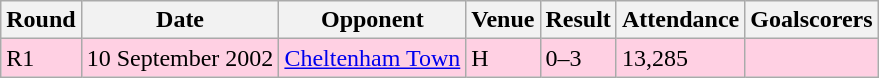<table class="wikitable">
<tr>
<th>Round</th>
<th>Date</th>
<th>Opponent</th>
<th>Venue</th>
<th>Result</th>
<th>Attendance</th>
<th>Goalscorers</th>
</tr>
<tr style="background-color: #ffd0e3;">
<td>R1</td>
<td>10 September 2002</td>
<td><a href='#'>Cheltenham Town</a></td>
<td>H</td>
<td>0–3</td>
<td>13,285</td>
<td></td>
</tr>
</table>
